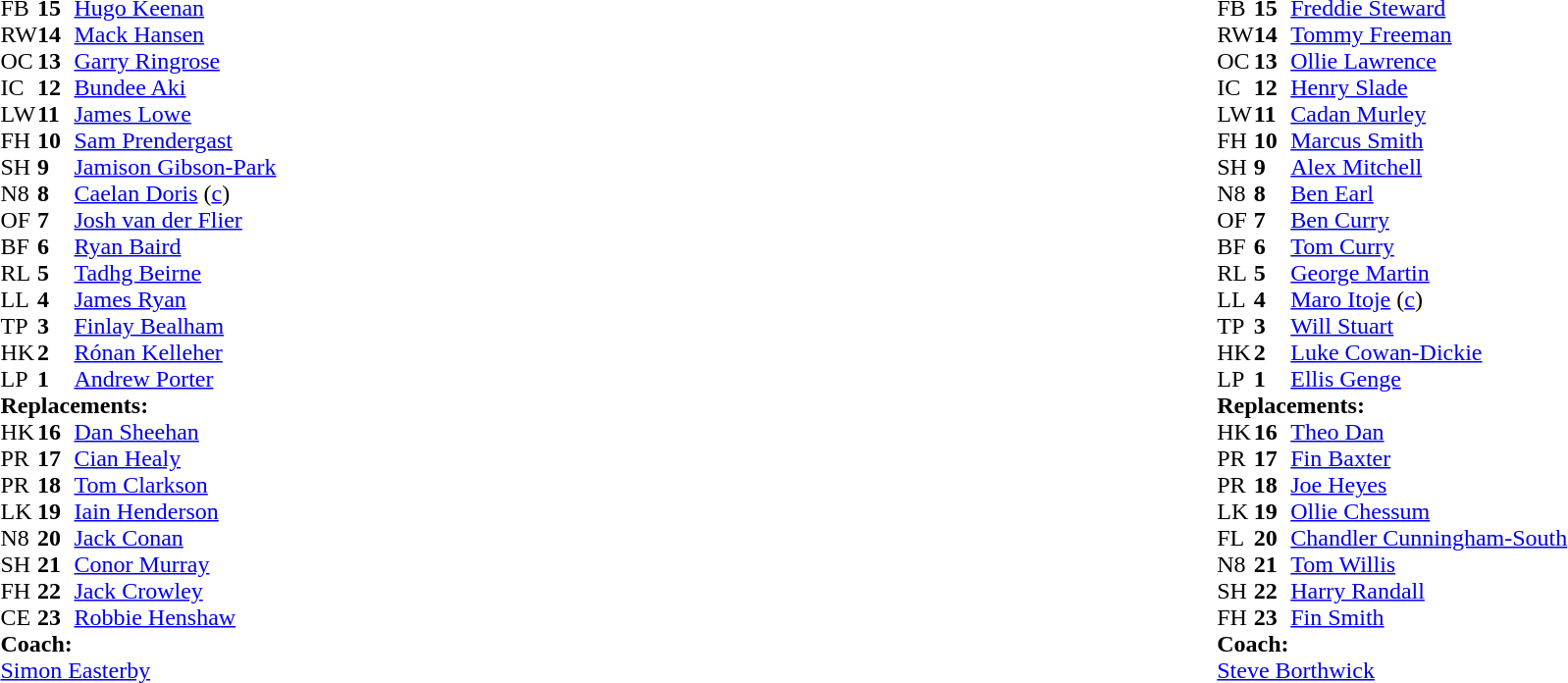<table style="width:100%">
<tr>
<td style="vertical-align:top; width:50%"><br><table cellspacing="0" cellpadding="0">
<tr>
<th width="25"></th>
<th width="25"></th>
</tr>
<tr>
<td>FB</td>
<td><strong>15</strong></td>
<td><a href='#'>Hugo Keenan</a></td>
</tr>
<tr>
<td>RW</td>
<td><strong>14</strong></td>
<td><a href='#'>Mack Hansen</a></td>
<td></td>
<td></td>
<td></td>
</tr>
<tr>
<td>OC</td>
<td><strong>13</strong></td>
<td><a href='#'>Garry Ringrose</a></td>
</tr>
<tr>
<td>IC</td>
<td><strong>12</strong></td>
<td><a href='#'>Bundee Aki</a></td>
<td></td>
<td></td>
<td></td>
<td></td>
</tr>
<tr>
<td>LW</td>
<td><strong>11</strong></td>
<td><a href='#'>James Lowe</a></td>
</tr>
<tr>
<td>FH</td>
<td><strong>10</strong></td>
<td><a href='#'>Sam Prendergast</a></td>
<td></td>
<td></td>
</tr>
<tr>
<td>SH</td>
<td><strong>9</strong></td>
<td><a href='#'>Jamison Gibson-Park</a></td>
<td></td>
<td></td>
</tr>
<tr>
<td>N8</td>
<td><strong>8</strong></td>
<td><a href='#'>Caelan Doris</a> (<a href='#'>c</a>)</td>
</tr>
<tr>
<td>OF</td>
<td><strong>7</strong></td>
<td><a href='#'>Josh van der Flier</a></td>
</tr>
<tr>
<td>BF</td>
<td><strong>6</strong></td>
<td><a href='#'>Ryan Baird</a></td>
<td></td>
<td></td>
</tr>
<tr>
<td>RL</td>
<td><strong>5</strong></td>
<td><a href='#'>Tadhg Beirne</a></td>
</tr>
<tr>
<td>LL</td>
<td><strong>4</strong></td>
<td><a href='#'>James Ryan</a></td>
<td></td>
<td></td>
</tr>
<tr>
<td>TP</td>
<td><strong>3</strong></td>
<td><a href='#'>Finlay Bealham</a></td>
<td></td>
<td></td>
</tr>
<tr>
<td>HK</td>
<td><strong>2</strong></td>
<td><a href='#'>Rónan Kelleher</a></td>
<td></td>
<td></td>
</tr>
<tr>
<td>LP</td>
<td><strong>1</strong></td>
<td><a href='#'>Andrew Porter</a></td>
<td></td>
<td></td>
</tr>
<tr>
<td colspan="3"><strong>Replacements:</strong></td>
</tr>
<tr>
<td>HK</td>
<td><strong>16</strong></td>
<td><a href='#'>Dan Sheehan</a></td>
<td></td>
<td></td>
</tr>
<tr>
<td>PR</td>
<td><strong>17</strong></td>
<td><a href='#'>Cian Healy</a></td>
<td></td>
<td></td>
</tr>
<tr>
<td>PR</td>
<td><strong>18</strong></td>
<td><a href='#'>Tom Clarkson</a></td>
<td></td>
<td></td>
</tr>
<tr>
<td>LK</td>
<td><strong>19</strong></td>
<td><a href='#'>Iain Henderson</a></td>
<td></td>
<td></td>
</tr>
<tr>
<td>N8</td>
<td><strong>20</strong></td>
<td><a href='#'>Jack Conan</a></td>
<td></td>
<td></td>
</tr>
<tr>
<td>SH</td>
<td><strong>21</strong></td>
<td><a href='#'>Conor Murray</a></td>
<td></td>
<td></td>
</tr>
<tr>
<td>FH</td>
<td><strong>22</strong></td>
<td><a href='#'>Jack Crowley</a></td>
<td></td>
<td></td>
</tr>
<tr>
<td>CE</td>
<td><strong>23</strong></td>
<td><a href='#'>Robbie Henshaw</a></td>
<td></td>
<td></td>
<td></td>
<td></td>
</tr>
<tr>
<td colspan="3"><strong>Coach:</strong></td>
</tr>
<tr>
<td colspan="3"><a href='#'>Simon Easterby</a></td>
</tr>
</table>
</td>
<td style="vertical-align:top"></td>
<td style="vertical-align:top; width:50%"><br><table cellspacing="0" cellpadding="0" style="margin:auto">
<tr>
<th width="25"></th>
<th width="25"></th>
</tr>
<tr>
<td>FB</td>
<td><strong>15</strong></td>
<td><a href='#'>Freddie Steward</a></td>
<td></td>
<td></td>
</tr>
<tr>
<td>RW</td>
<td><strong>14</strong></td>
<td><a href='#'>Tommy Freeman</a></td>
</tr>
<tr>
<td>OC</td>
<td><strong>13</strong></td>
<td><a href='#'>Ollie Lawrence</a></td>
</tr>
<tr>
<td>IC</td>
<td><strong>12</strong></td>
<td><a href='#'>Henry Slade</a></td>
</tr>
<tr>
<td>LW</td>
<td><strong>11</strong></td>
<td><a href='#'>Cadan Murley</a></td>
</tr>
<tr>
<td>FH</td>
<td><strong>10</strong></td>
<td><a href='#'>Marcus Smith</a></td>
<td></td>
</tr>
<tr>
<td>SH</td>
<td><strong>9</strong></td>
<td><a href='#'>Alex Mitchell</a></td>
<td></td>
<td></td>
</tr>
<tr>
<td>N8</td>
<td><strong>8</strong></td>
<td><a href='#'>Ben Earl</a></td>
<td></td>
<td></td>
</tr>
<tr>
<td>OF</td>
<td><strong>7</strong></td>
<td><a href='#'>Ben Curry</a></td>
<td></td>
<td></td>
</tr>
<tr>
<td>BF</td>
<td><strong>6</strong></td>
<td><a href='#'>Tom Curry</a></td>
</tr>
<tr>
<td>RL</td>
<td><strong>5</strong></td>
<td><a href='#'>George Martin</a></td>
<td></td>
<td></td>
</tr>
<tr>
<td>LL</td>
<td><strong>4</strong></td>
<td><a href='#'>Maro Itoje</a> (<a href='#'>c</a>)</td>
</tr>
<tr>
<td>TP</td>
<td><strong>3</strong></td>
<td><a href='#'>Will Stuart</a></td>
<td></td>
<td></td>
<td></td>
<td></td>
<td></td>
<td></td>
</tr>
<tr>
<td>HK</td>
<td><strong>2</strong></td>
<td><a href='#'>Luke Cowan-Dickie</a></td>
<td></td>
<td></td>
</tr>
<tr>
<td>LP</td>
<td><strong>1</strong></td>
<td><a href='#'>Ellis Genge</a></td>
<td></td>
<td></td>
</tr>
<tr>
<td colspan="3"><strong>Replacements:</strong></td>
</tr>
<tr>
<td>HK</td>
<td><strong>16</strong></td>
<td><a href='#'>Theo Dan</a></td>
<td></td>
<td></td>
</tr>
<tr>
<td>PR</td>
<td><strong>17</strong></td>
<td><a href='#'>Fin Baxter</a></td>
<td></td>
<td></td>
</tr>
<tr>
<td>PR</td>
<td><strong>18</strong></td>
<td><a href='#'>Joe Heyes</a></td>
<td></td>
<td></td>
<td></td>
<td></td>
<td></td>
<td></td>
</tr>
<tr>
<td>LK</td>
<td><strong>19</strong></td>
<td><a href='#'>Ollie Chessum</a></td>
<td></td>
<td></td>
</tr>
<tr>
<td>FL</td>
<td><strong>20</strong></td>
<td><a href='#'>Chandler Cunningham-South</a></td>
<td></td>
<td></td>
</tr>
<tr>
<td>N8</td>
<td><strong>21</strong></td>
<td><a href='#'>Tom Willis</a></td>
<td></td>
<td></td>
</tr>
<tr>
<td>SH</td>
<td><strong>22</strong></td>
<td><a href='#'>Harry Randall</a></td>
<td></td>
<td></td>
</tr>
<tr>
<td>FH</td>
<td><strong>23</strong></td>
<td><a href='#'>Fin Smith</a></td>
<td></td>
<td></td>
</tr>
<tr>
<td colspan="3"><strong>Coach:</strong></td>
</tr>
<tr>
<td colspan="3"><a href='#'>Steve Borthwick</a></td>
</tr>
</table>
</td>
</tr>
</table>
